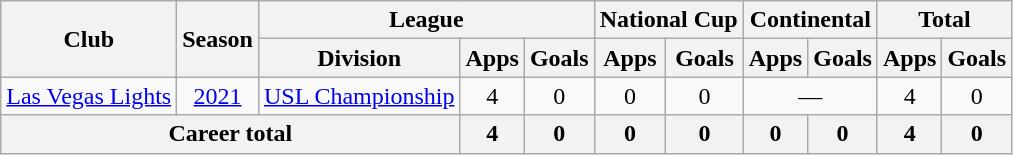<table class=wikitable style=text-align:center>
<tr>
<th rowspan=2>Club</th>
<th rowspan=2>Season</th>
<th colspan=3>League</th>
<th colspan=2>National Cup</th>
<th colspan=2>Continental</th>
<th colspan=2>Total</th>
</tr>
<tr>
<th>Division</th>
<th>Apps</th>
<th>Goals</th>
<th>Apps</th>
<th>Goals</th>
<th>Apps</th>
<th>Goals</th>
<th>Apps</th>
<th>Goals</th>
</tr>
<tr>
<td rowspan=1><a href='#'>Las Vegas Lights</a></td>
<td><a href='#'>2021</a></td>
<td><a href='#'>USL Championship</a></td>
<td>4</td>
<td>0</td>
<td>0</td>
<td>0</td>
<td colspan=2>—</td>
<td>4</td>
<td>0</td>
</tr>
<tr>
<th colspan=3>Career total</th>
<th>4</th>
<th>0</th>
<th>0</th>
<th>0</th>
<th>0</th>
<th>0</th>
<th>4</th>
<th>0</th>
</tr>
</table>
